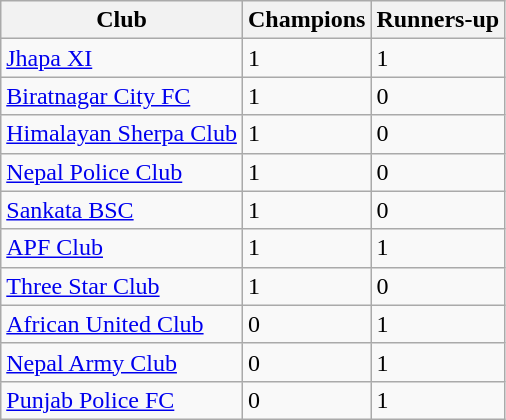<table class="wikitable" style="" wikitable sortable ' font-size:95%>
<tr>
<th>Club</th>
<th>Champions</th>
<th>Runners-up</th>
</tr>
<tr>
<td><a href='#'>Jhapa XI</a></td>
<td>1</td>
<td>1</td>
</tr>
<tr>
<td><a href='#'>Biratnagar City FC</a></td>
<td>1</td>
<td>0</td>
</tr>
<tr>
<td><a href='#'>Himalayan Sherpa Club</a></td>
<td>1</td>
<td>0</td>
</tr>
<tr>
<td><a href='#'>Nepal Police Club</a></td>
<td>1</td>
<td>0</td>
</tr>
<tr>
<td><a href='#'>Sankata BSC</a></td>
<td>1</td>
<td>0</td>
</tr>
<tr>
<td><a href='#'>APF Club</a></td>
<td>1</td>
<td>1</td>
</tr>
<tr>
<td><a href='#'>Three Star Club</a></td>
<td>1</td>
<td>0</td>
</tr>
<tr>
<td><a href='#'>African United Club</a></td>
<td>0</td>
<td>1</td>
</tr>
<tr>
<td><a href='#'>Nepal Army Club</a></td>
<td>0</td>
<td>1</td>
</tr>
<tr>
<td><a href='#'>Punjab Police FC</a></td>
<td>0</td>
<td>1</td>
</tr>
</table>
